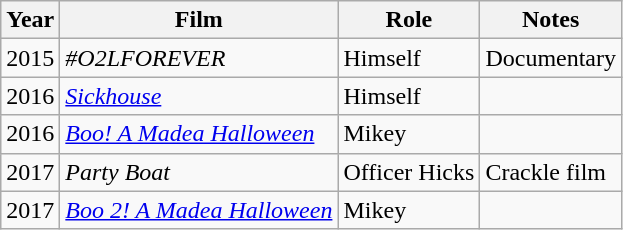<table class="wikitable sortable">
<tr>
<th>Year</th>
<th>Film</th>
<th>Role</th>
<th class="unsortable">Notes</th>
</tr>
<tr>
<td>2015</td>
<td><em>#O2LFOREVER</em></td>
<td>Himself</td>
<td>Documentary</td>
</tr>
<tr>
<td>2016</td>
<td><em><a href='#'>Sickhouse</a></em></td>
<td>Himself</td>
<td></td>
</tr>
<tr>
<td>2016</td>
<td><em><a href='#'>Boo! A Madea Halloween</a></em></td>
<td>Mikey</td>
<td></td>
</tr>
<tr>
<td>2017</td>
<td><em>Party Boat</em></td>
<td>Officer Hicks</td>
<td>Crackle film</td>
</tr>
<tr>
<td>2017</td>
<td><em><a href='#'>Boo 2! A Madea Halloween</a></em></td>
<td>Mikey</td>
<td></td>
</tr>
</table>
